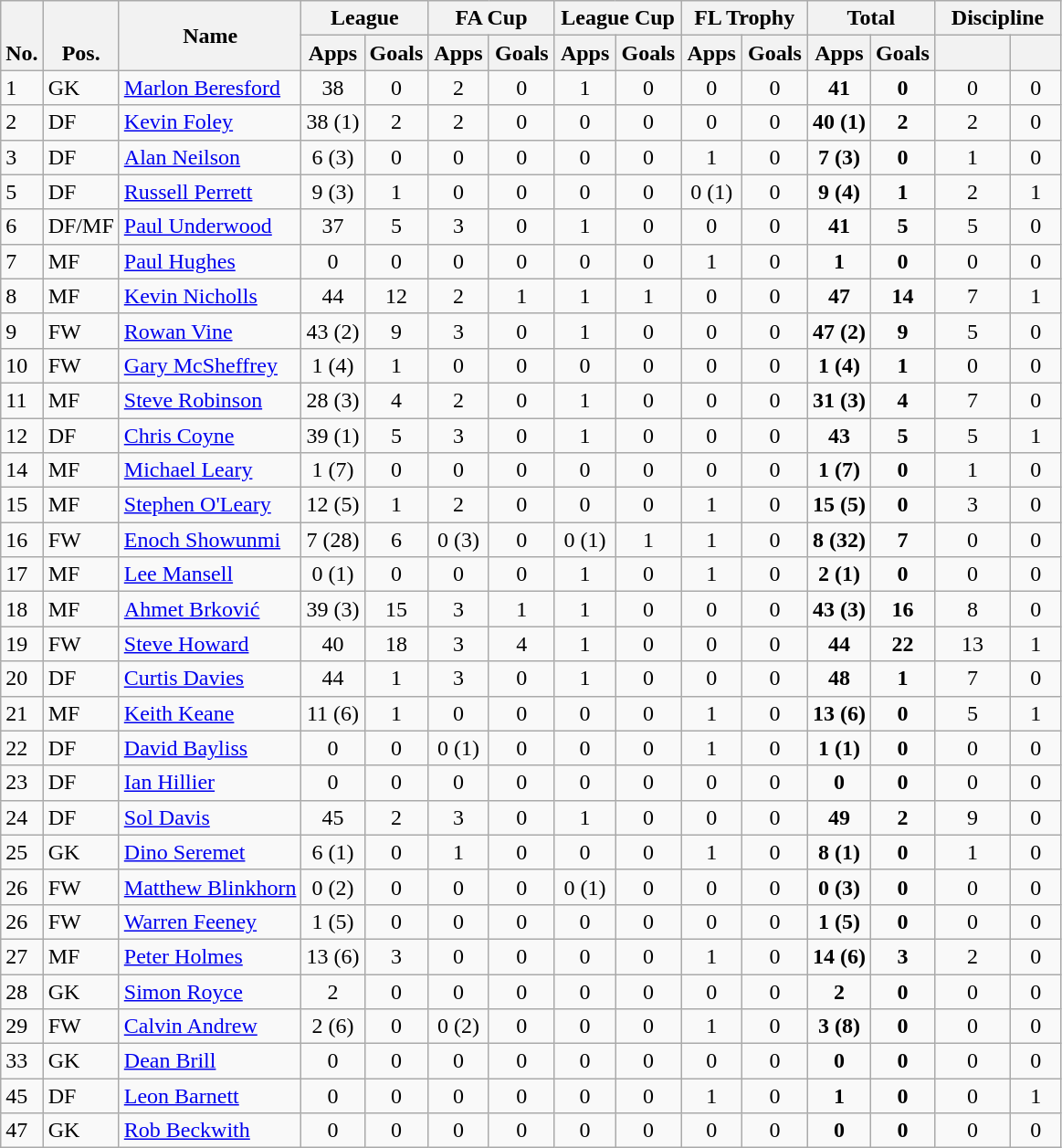<table class="wikitable" style="text-align:center">
<tr>
<th rowspan="2" valign="bottom">No.</th>
<th rowspan="2" valign="bottom">Pos.</th>
<th rowspan="2">Name</th>
<th colspan="2" width="85">League</th>
<th colspan="2" width="85">FA Cup</th>
<th colspan="2" width="85">League Cup</th>
<th colspan="2" width="85">FL Trophy</th>
<th colspan="2" width="85">Total</th>
<th colspan="2" width="85">Discipline</th>
</tr>
<tr>
<th>Apps</th>
<th>Goals</th>
<th>Apps</th>
<th>Goals</th>
<th>Apps</th>
<th>Goals</th>
<th>Apps</th>
<th>Goals</th>
<th>Apps</th>
<th>Goals</th>
<th></th>
<th></th>
</tr>
<tr>
<td align="left">1</td>
<td align="left">GK</td>
<td align="left"> <a href='#'>Marlon Beresford</a></td>
<td>38</td>
<td>0</td>
<td>2</td>
<td>0</td>
<td>1</td>
<td>0</td>
<td>0</td>
<td>0</td>
<td><strong>41</strong></td>
<td><strong>0</strong></td>
<td>0</td>
<td>0</td>
</tr>
<tr>
<td align="left">2</td>
<td align="left">DF</td>
<td align="left"> <a href='#'>Kevin Foley</a></td>
<td>38 (1)</td>
<td>2</td>
<td>2</td>
<td>0</td>
<td>0</td>
<td>0</td>
<td>0</td>
<td>0</td>
<td><strong>40 (1)</strong></td>
<td><strong>2</strong></td>
<td>2</td>
<td>0</td>
</tr>
<tr>
<td align="left">3</td>
<td align="left">DF</td>
<td align="left"> <a href='#'>Alan Neilson</a></td>
<td>6 (3)</td>
<td>0</td>
<td>0</td>
<td>0</td>
<td>0</td>
<td>0</td>
<td>1</td>
<td>0</td>
<td><strong>7 (3)</strong></td>
<td><strong>0</strong></td>
<td>1</td>
<td>0</td>
</tr>
<tr>
<td align="left">5</td>
<td align="left">DF</td>
<td align="left"> <a href='#'>Russell Perrett</a></td>
<td>9 (3)</td>
<td>1</td>
<td>0</td>
<td>0</td>
<td>0</td>
<td>0</td>
<td>0 (1)</td>
<td>0</td>
<td><strong>9 (4)</strong></td>
<td><strong>1</strong></td>
<td>2</td>
<td>1</td>
</tr>
<tr>
<td align="left">6</td>
<td align="left">DF/MF</td>
<td align="left"> <a href='#'>Paul Underwood</a></td>
<td>37</td>
<td>5</td>
<td>3</td>
<td>0</td>
<td>1</td>
<td>0</td>
<td>0</td>
<td>0</td>
<td><strong>41</strong></td>
<td><strong>5</strong></td>
<td>5</td>
<td>0</td>
</tr>
<tr>
<td align="left">7</td>
<td align="left">MF</td>
<td align="left"> <a href='#'>Paul Hughes</a></td>
<td>0</td>
<td>0</td>
<td>0</td>
<td>0</td>
<td>0</td>
<td>0</td>
<td>1</td>
<td>0</td>
<td><strong>1</strong></td>
<td><strong>0</strong></td>
<td>0</td>
<td>0</td>
</tr>
<tr>
<td align="left">8</td>
<td align="left">MF</td>
<td align="left"> <a href='#'>Kevin Nicholls</a></td>
<td>44</td>
<td>12</td>
<td>2</td>
<td>1</td>
<td>1</td>
<td>1</td>
<td>0</td>
<td>0</td>
<td><strong>47</strong></td>
<td><strong>14</strong></td>
<td>7</td>
<td>1</td>
</tr>
<tr>
<td align="left">9</td>
<td align="left">FW</td>
<td align="left"> <a href='#'>Rowan Vine</a></td>
<td>43 (2)</td>
<td>9</td>
<td>3</td>
<td>0</td>
<td>1</td>
<td>0</td>
<td>0</td>
<td>0</td>
<td><strong>47 (2)</strong></td>
<td><strong>9</strong></td>
<td>5</td>
<td>0</td>
</tr>
<tr>
<td align="left">10</td>
<td align="left">FW</td>
<td align="left"> <a href='#'>Gary McSheffrey</a></td>
<td>1 (4)</td>
<td>1</td>
<td>0</td>
<td>0</td>
<td>0</td>
<td>0</td>
<td>0</td>
<td>0</td>
<td><strong>1 (4)</strong></td>
<td><strong>1</strong></td>
<td>0</td>
<td>0</td>
</tr>
<tr>
<td align="left">11</td>
<td align="left">MF</td>
<td align="left"> <a href='#'>Steve Robinson</a></td>
<td>28 (3)</td>
<td>4</td>
<td>2</td>
<td>0</td>
<td>1</td>
<td>0</td>
<td>0</td>
<td>0</td>
<td><strong>31 (3)</strong></td>
<td><strong>4</strong></td>
<td>7</td>
<td>0</td>
</tr>
<tr>
<td align="left">12</td>
<td align="left">DF</td>
<td align="left"> <a href='#'>Chris Coyne</a></td>
<td>39 (1)</td>
<td>5</td>
<td>3</td>
<td>0</td>
<td>1</td>
<td>0</td>
<td>0</td>
<td>0</td>
<td><strong>43</strong></td>
<td><strong>5</strong></td>
<td>5</td>
<td>1</td>
</tr>
<tr>
<td align="left">14</td>
<td align="left">MF</td>
<td align="left"> <a href='#'>Michael Leary</a></td>
<td>1 (7)</td>
<td>0</td>
<td>0</td>
<td>0</td>
<td>0</td>
<td>0</td>
<td>0</td>
<td>0</td>
<td><strong>1 (7)</strong></td>
<td><strong>0</strong></td>
<td>1</td>
<td>0</td>
</tr>
<tr>
<td align="left">15</td>
<td align="left">MF</td>
<td align="left"> <a href='#'>Stephen O'Leary</a></td>
<td>12 (5)</td>
<td>1</td>
<td>2</td>
<td>0</td>
<td>0</td>
<td>0</td>
<td>1</td>
<td>0</td>
<td><strong>15 (5)</strong></td>
<td><strong>0</strong></td>
<td>3</td>
<td>0</td>
</tr>
<tr>
<td align="left">16</td>
<td align="left">FW</td>
<td align="left"> <a href='#'>Enoch Showunmi</a></td>
<td>7 (28)</td>
<td>6</td>
<td>0 (3)</td>
<td>0</td>
<td>0 (1)</td>
<td>1</td>
<td>1</td>
<td>0</td>
<td><strong>8 (32)</strong></td>
<td><strong>7</strong></td>
<td>0</td>
<td>0</td>
</tr>
<tr>
<td align="left">17</td>
<td align="left">MF</td>
<td align="left"> <a href='#'>Lee Mansell</a></td>
<td>0 (1)</td>
<td>0</td>
<td>0</td>
<td>0</td>
<td>1</td>
<td>0</td>
<td>1</td>
<td>0</td>
<td><strong>2 (1)</strong></td>
<td><strong>0</strong></td>
<td>0</td>
<td>0</td>
</tr>
<tr>
<td align="left">18</td>
<td align="left">MF</td>
<td align="left"> <a href='#'>Ahmet Brković</a></td>
<td>39 (3)</td>
<td>15</td>
<td>3</td>
<td>1</td>
<td>1</td>
<td>0</td>
<td>0</td>
<td>0</td>
<td><strong>43 (3)</strong></td>
<td><strong>16</strong></td>
<td>8</td>
<td>0</td>
</tr>
<tr>
<td align="left">19</td>
<td align="left">FW</td>
<td align="left"> <a href='#'>Steve Howard</a></td>
<td>40</td>
<td>18</td>
<td>3</td>
<td>4</td>
<td>1</td>
<td>0</td>
<td>0</td>
<td>0</td>
<td><strong>44</strong></td>
<td><strong>22</strong></td>
<td>13</td>
<td>1</td>
</tr>
<tr>
<td align="left">20</td>
<td align="left">DF</td>
<td align="left"> <a href='#'>Curtis Davies</a></td>
<td>44</td>
<td>1</td>
<td>3</td>
<td>0</td>
<td>1</td>
<td>0</td>
<td>0</td>
<td>0</td>
<td><strong>48</strong></td>
<td><strong>1</strong></td>
<td>7</td>
<td>0</td>
</tr>
<tr>
<td align="left">21</td>
<td align="left">MF</td>
<td align="left"> <a href='#'>Keith Keane</a></td>
<td>11 (6)</td>
<td>1</td>
<td>0</td>
<td>0</td>
<td>0</td>
<td>0</td>
<td>1</td>
<td>0</td>
<td><strong>13 (6)</strong></td>
<td><strong>0</strong></td>
<td>5</td>
<td>1</td>
</tr>
<tr>
<td align="left">22</td>
<td align="left">DF</td>
<td align="left"> <a href='#'>David Bayliss</a></td>
<td>0</td>
<td>0</td>
<td>0 (1)</td>
<td>0</td>
<td>0</td>
<td>0</td>
<td>1</td>
<td>0</td>
<td><strong>1 (1)</strong></td>
<td><strong>0</strong></td>
<td>0</td>
<td>0</td>
</tr>
<tr>
<td align="left">23</td>
<td align="left">DF</td>
<td align="left"> <a href='#'>Ian Hillier</a></td>
<td>0</td>
<td>0</td>
<td>0</td>
<td>0</td>
<td>0</td>
<td>0</td>
<td>0</td>
<td>0</td>
<td><strong>0</strong></td>
<td><strong>0</strong></td>
<td>0</td>
<td>0</td>
</tr>
<tr>
<td align="left">24</td>
<td align="left">DF</td>
<td align="left"> <a href='#'>Sol Davis</a></td>
<td>45</td>
<td>2</td>
<td>3</td>
<td>0</td>
<td>1</td>
<td>0</td>
<td>0</td>
<td>0</td>
<td><strong>49</strong></td>
<td><strong>2</strong></td>
<td>9</td>
<td>0</td>
</tr>
<tr>
<td align="left">25</td>
<td align="left">GK</td>
<td align="left"> <a href='#'>Dino Seremet</a></td>
<td>6 (1)</td>
<td>0</td>
<td>1</td>
<td>0</td>
<td>0</td>
<td>0</td>
<td>1</td>
<td>0</td>
<td><strong>8 (1)</strong></td>
<td><strong>0</strong></td>
<td>1</td>
<td>0</td>
</tr>
<tr>
<td align="left">26</td>
<td align="left">FW</td>
<td align="left"> <a href='#'>Matthew Blinkhorn</a></td>
<td>0 (2)</td>
<td>0</td>
<td>0</td>
<td>0</td>
<td>0 (1)</td>
<td>0</td>
<td>0</td>
<td>0</td>
<td><strong>0 (3)</strong></td>
<td><strong>0</strong></td>
<td>0</td>
<td>0</td>
</tr>
<tr>
<td align="left">26</td>
<td align="left">FW</td>
<td align="left"> <a href='#'>Warren Feeney</a></td>
<td>1 (5)</td>
<td>0</td>
<td>0</td>
<td>0</td>
<td>0</td>
<td>0</td>
<td>0</td>
<td>0</td>
<td><strong>1 (5)</strong></td>
<td><strong>0</strong></td>
<td>0</td>
<td>0</td>
</tr>
<tr>
<td align="left">27</td>
<td align="left">MF</td>
<td align="left"> <a href='#'>Peter Holmes</a></td>
<td>13 (6)</td>
<td>3</td>
<td>0</td>
<td>0</td>
<td>0</td>
<td>0</td>
<td>1</td>
<td>0</td>
<td><strong>14 (6)</strong></td>
<td><strong>3</strong></td>
<td>2</td>
<td>0</td>
</tr>
<tr>
<td align="left">28</td>
<td align="left">GK</td>
<td align="left"> <a href='#'>Simon Royce</a></td>
<td>2</td>
<td>0</td>
<td>0</td>
<td>0</td>
<td>0</td>
<td>0</td>
<td>0</td>
<td>0</td>
<td><strong>2</strong></td>
<td><strong>0</strong></td>
<td>0</td>
<td>0</td>
</tr>
<tr>
<td align="left">29</td>
<td align="left">FW</td>
<td align="left"> <a href='#'>Calvin Andrew</a></td>
<td>2 (6)</td>
<td>0</td>
<td>0 (2)</td>
<td>0</td>
<td>0</td>
<td>0</td>
<td>1</td>
<td>0</td>
<td><strong>3 (8)</strong></td>
<td><strong>0</strong></td>
<td>0</td>
<td>0</td>
</tr>
<tr>
<td align="left">33</td>
<td align="left">GK</td>
<td align="left"> <a href='#'>Dean Brill</a></td>
<td>0</td>
<td>0</td>
<td>0</td>
<td>0</td>
<td>0</td>
<td>0</td>
<td>0</td>
<td>0</td>
<td><strong>0</strong></td>
<td><strong>0</strong></td>
<td>0</td>
<td>0</td>
</tr>
<tr>
<td align="left">45</td>
<td align="left">DF</td>
<td align="left"> <a href='#'>Leon Barnett</a></td>
<td>0</td>
<td>0</td>
<td>0</td>
<td>0</td>
<td>0</td>
<td>0</td>
<td>1</td>
<td>0</td>
<td><strong>1</strong></td>
<td><strong>0</strong></td>
<td>0</td>
<td>1</td>
</tr>
<tr>
<td align="left">47</td>
<td align="left">GK</td>
<td align="left"> <a href='#'>Rob Beckwith</a></td>
<td>0</td>
<td>0</td>
<td>0</td>
<td>0</td>
<td>0</td>
<td>0</td>
<td>0</td>
<td>0</td>
<td><strong>0</strong></td>
<td><strong>0</strong></td>
<td>0</td>
<td>0</td>
</tr>
</table>
